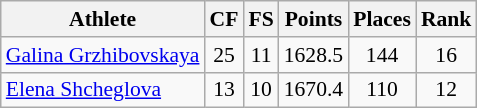<table class="wikitable" border="1" style="font-size:90%">
<tr>
<th>Athlete</th>
<th>CF</th>
<th>FS</th>
<th>Points</th>
<th>Places</th>
<th>Rank</th>
</tr>
<tr align=center>
<td align=left><a href='#'>Galina Grzhibovskaya</a></td>
<td>25</td>
<td>11</td>
<td>1628.5</td>
<td>144</td>
<td>16</td>
</tr>
<tr align=center>
<td align=left><a href='#'>Elena Shcheglova</a></td>
<td>13</td>
<td>10</td>
<td>1670.4</td>
<td>110</td>
<td>12</td>
</tr>
</table>
